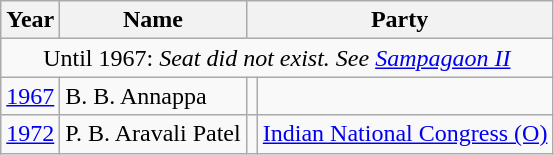<table class="wikitable">
<tr>
<th>Year</th>
<th>Name</th>
<th colspan=2>Party</th>
</tr>
<tr>
<td colspan=4 align=center>Until 1967: <em>Seat did not exist. See <a href='#'>Sampagaon II</a></em></td>
</tr>
<tr>
<td><a href='#'>1967</a></td>
<td>B. B. Annappa</td>
<td></td>
</tr>
<tr>
<td><a href='#'>1972</a></td>
<td>P. B. Aravali Patel</td>
<td bgcolor=></td>
<td><a href='#'>Indian National Congress (O)</a></td>
</tr>
</table>
